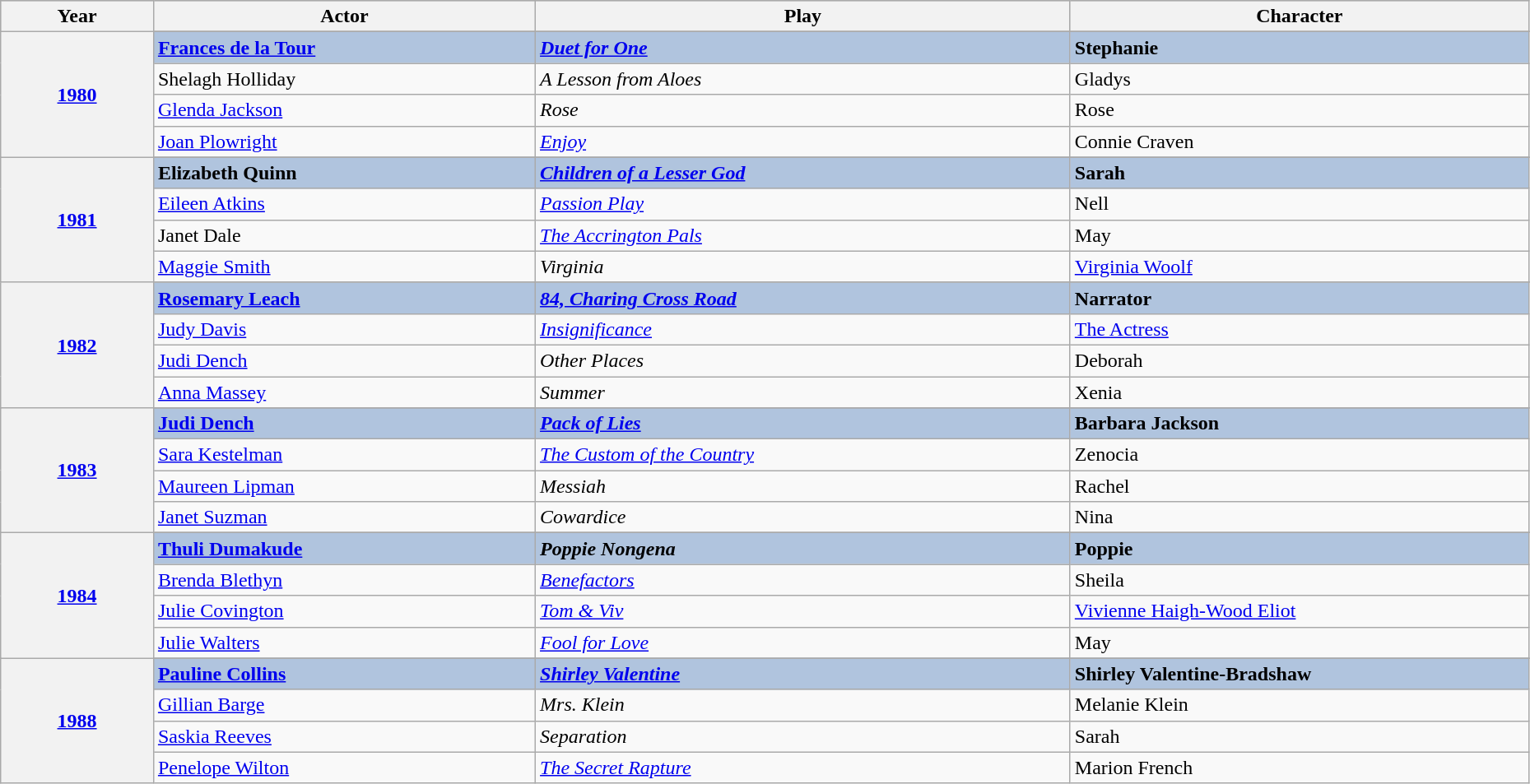<table class="wikitable" style="width:98%;">
<tr style="background:#bebebe;">
<th style="width:10%;">Year</th>
<th style="width:25%;">Actor</th>
<th style="width:35%;">Play</th>
<th style="width:30%;">Character</th>
</tr>
<tr>
<th rowspan="5" align="center"><a href='#'>1980</a></th>
</tr>
<tr style="background:#B0C4DE">
<td><strong><a href='#'>Frances de la Tour</a></strong></td>
<td><strong><em><a href='#'>Duet for One</a></em></strong></td>
<td><strong>Stephanie</strong></td>
</tr>
<tr>
<td>Shelagh Holliday</td>
<td><em>A Lesson from Aloes</em></td>
<td>Gladys</td>
</tr>
<tr>
<td><a href='#'>Glenda Jackson</a></td>
<td><em>Rose</em></td>
<td>Rose</td>
</tr>
<tr>
<td><a href='#'>Joan Plowright</a></td>
<td><em><a href='#'>Enjoy</a></em></td>
<td>Connie Craven</td>
</tr>
<tr>
<th rowspan="5" align="center"><a href='#'>1981</a></th>
</tr>
<tr style="background:#B0C4DE">
<td><strong>Elizabeth Quinn</strong></td>
<td><strong><em><a href='#'>Children of a Lesser God</a></em></strong></td>
<td><strong>Sarah</strong></td>
</tr>
<tr>
<td><a href='#'>Eileen Atkins</a></td>
<td><em><a href='#'>Passion Play</a></em></td>
<td>Nell</td>
</tr>
<tr>
<td>Janet Dale</td>
<td><em><a href='#'>The Accrington Pals</a></em></td>
<td>May</td>
</tr>
<tr>
<td><a href='#'>Maggie Smith</a></td>
<td><em>Virginia</em></td>
<td><a href='#'>Virginia Woolf</a></td>
</tr>
<tr>
<th rowspan="5" align="center"><a href='#'>1982</a></th>
</tr>
<tr style="background:#B0C4DE">
<td><strong><a href='#'>Rosemary Leach</a></strong></td>
<td><strong><em><a href='#'>84, Charing Cross Road</a></em></strong></td>
<td><strong>Narrator</strong></td>
</tr>
<tr>
<td><a href='#'>Judy Davis</a></td>
<td><em><a href='#'>Insignificance</a></em></td>
<td><a href='#'>The Actress</a></td>
</tr>
<tr>
<td><a href='#'>Judi Dench</a></td>
<td><em>Other Places</em></td>
<td>Deborah</td>
</tr>
<tr>
<td><a href='#'>Anna Massey</a></td>
<td><em>Summer</em></td>
<td>Xenia</td>
</tr>
<tr>
<th rowspan="5" align="center"><a href='#'>1983</a></th>
</tr>
<tr style="background:#B0C4DE">
<td><strong><a href='#'>Judi Dench</a></strong></td>
<td><strong><em><a href='#'>Pack of Lies</a></em></strong></td>
<td><strong>Barbara Jackson</strong></td>
</tr>
<tr>
<td><a href='#'>Sara Kestelman</a></td>
<td><em><a href='#'>The Custom of the Country</a></em></td>
<td>Zenocia</td>
</tr>
<tr>
<td><a href='#'>Maureen Lipman</a></td>
<td><em>Messiah</em></td>
<td>Rachel</td>
</tr>
<tr>
<td><a href='#'>Janet Suzman</a></td>
<td><em>Cowardice</em></td>
<td>Nina</td>
</tr>
<tr>
<th rowspan="5" align="center"><a href='#'>1984</a></th>
</tr>
<tr style="background:#B0C4DE">
<td><strong><a href='#'>Thuli Dumakude</a></strong></td>
<td><strong><em>Poppie Nongena</em></strong></td>
<td><strong>Poppie</strong></td>
</tr>
<tr>
<td><a href='#'>Brenda Blethyn</a></td>
<td><em><a href='#'>Benefactors</a></em></td>
<td>Sheila</td>
</tr>
<tr>
<td><a href='#'>Julie Covington</a></td>
<td><em><a href='#'>Tom & Viv</a></em></td>
<td><a href='#'>Vivienne Haigh-Wood Eliot</a></td>
</tr>
<tr>
<td><a href='#'>Julie Walters</a></td>
<td><em><a href='#'>Fool for Love</a></em></td>
<td>May</td>
</tr>
<tr>
<th rowspan="5" align="center"><a href='#'>1988</a></th>
</tr>
<tr style="background:#B0C4DE">
<td><strong><a href='#'>Pauline Collins</a></strong></td>
<td><strong><em><a href='#'>Shirley Valentine</a></em></strong></td>
<td><strong>Shirley Valentine-Bradshaw</strong></td>
</tr>
<tr>
<td><a href='#'>Gillian Barge</a></td>
<td><em>Mrs. Klein</em></td>
<td>Melanie Klein</td>
</tr>
<tr>
<td><a href='#'>Saskia Reeves</a></td>
<td><em>Separation</em></td>
<td>Sarah</td>
</tr>
<tr>
<td><a href='#'>Penelope Wilton</a></td>
<td><em><a href='#'>The Secret Rapture</a></em></td>
<td>Marion French</td>
</tr>
</table>
